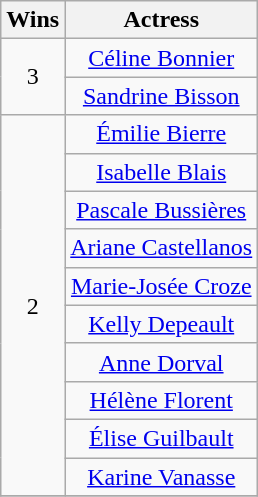<table class="wikitable" style="text-align:center;">
<tr>
<th scope="col" width="1">Wins</th>
<th scope="col" align="center">Actress</th>
</tr>
<tr>
<td rowspan="2" style="text-align:center;">3</td>
<td><a href='#'>Céline Bonnier</a></td>
</tr>
<tr>
<td><a href='#'>Sandrine Bisson</a></td>
</tr>
<tr>
<td rowspan="10" style="text-align:center;">2</td>
<td><a href='#'>Émilie Bierre</a></td>
</tr>
<tr>
<td><a href='#'>Isabelle Blais</a></td>
</tr>
<tr>
<td><a href='#'>Pascale Bussières</a></td>
</tr>
<tr>
<td><a href='#'>Ariane Castellanos</a></td>
</tr>
<tr>
<td><a href='#'>Marie-Josée Croze</a></td>
</tr>
<tr>
<td><a href='#'>Kelly Depeault</a></td>
</tr>
<tr>
<td><a href='#'>Anne Dorval</a></td>
</tr>
<tr>
<td><a href='#'>Hélène Florent</a></td>
</tr>
<tr>
<td><a href='#'>Élise Guilbault</a></td>
</tr>
<tr>
<td><a href='#'>Karine Vanasse</a></td>
</tr>
<tr>
</tr>
</table>
